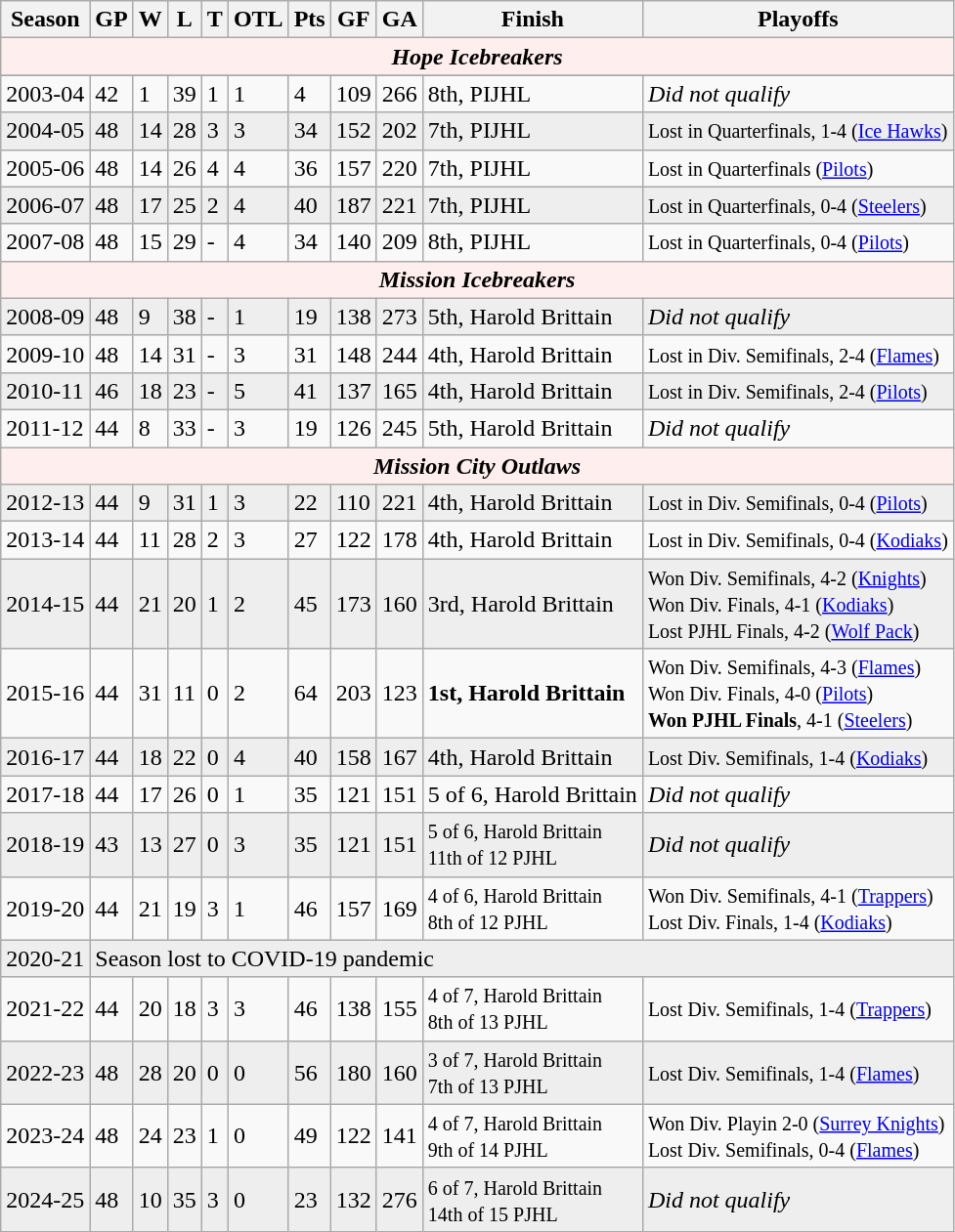<table class="wikitable">
<tr>
<th>Season</th>
<th>GP</th>
<th>W</th>
<th>L</th>
<th>T</th>
<th>OTL</th>
<th>Pts</th>
<th>GF</th>
<th>GA</th>
<th>Finish</th>
<th>Playoffs</th>
</tr>
<tr align="center"  bgcolor="#ffeeee">
<td colspan="11"><strong><em>Hope Icebreakers</em></strong></td>
</tr>
<tr style="background:#eee;">
</tr>
<tr>
<td>2003-04</td>
<td>42</td>
<td>1</td>
<td>39</td>
<td>1</td>
<td>1</td>
<td>4</td>
<td>109</td>
<td>266</td>
<td>8th, PIJHL</td>
<td><em>Did not qualify</em></td>
</tr>
<tr style="background:#eee;">
<td>2004-05</td>
<td>48</td>
<td>14</td>
<td>28</td>
<td>3</td>
<td>3</td>
<td>34</td>
<td>152</td>
<td>202</td>
<td>7th, PIJHL</td>
<td><small>Lost in Quarterfinals, 1-4 (<a href='#'>Ice Hawks</a>)</small></td>
</tr>
<tr>
<td>2005-06</td>
<td>48</td>
<td>14</td>
<td>26</td>
<td>4</td>
<td>4</td>
<td>36</td>
<td>157</td>
<td>220</td>
<td>7th, PIJHL</td>
<td><small>Lost in Quarterfinals (<a href='#'>Pilots</a>)</small></td>
</tr>
<tr style="background:#eee;">
<td>2006-07</td>
<td>48</td>
<td>17</td>
<td>25</td>
<td>2</td>
<td>4</td>
<td>40</td>
<td>187</td>
<td>221</td>
<td>7th, PIJHL</td>
<td><small>Lost in Quarterfinals, 0-4 (<a href='#'>Steelers</a>)</small></td>
</tr>
<tr>
<td>2007-08</td>
<td>48</td>
<td>15</td>
<td>29</td>
<td>-</td>
<td>4</td>
<td>34</td>
<td>140</td>
<td>209</td>
<td>8th, PIJHL</td>
<td><small>Lost in Quarterfinals, 0-4 (<a href='#'>Pilots</a>)</small></td>
</tr>
<tr align="center"  bgcolor="#ffeeee">
<td colspan="11"><strong><em>Mission Icebreakers</em></strong></td>
</tr>
<tr style="background:#eee;">
<td>2008-09</td>
<td>48</td>
<td>9</td>
<td>38</td>
<td>-</td>
<td>1</td>
<td>19</td>
<td>138</td>
<td>273</td>
<td>5th, Harold Brittain</td>
<td><em>Did not qualify</em></td>
</tr>
<tr>
<td>2009-10</td>
<td>48</td>
<td>14</td>
<td>31</td>
<td>-</td>
<td>3</td>
<td>31</td>
<td>148</td>
<td>244</td>
<td>4th, Harold Brittain</td>
<td><small>Lost in Div. Semifinals, 2-4 (<a href='#'>Flames</a>)</small></td>
</tr>
<tr style="background:#eee;">
<td>2010-11</td>
<td>46</td>
<td>18</td>
<td>23</td>
<td>-</td>
<td>5</td>
<td>41</td>
<td>137</td>
<td>165</td>
<td>4th, Harold Brittain</td>
<td><small>Lost in Div. Semifinals, 2-4 (<a href='#'>Pilots</a>)</small></td>
</tr>
<tr>
<td>2011-12</td>
<td>44</td>
<td>8</td>
<td>33</td>
<td>-</td>
<td>3</td>
<td>19</td>
<td>126</td>
<td>245</td>
<td>5th, Harold Brittain</td>
<td><em>Did not qualify</em></td>
</tr>
<tr align="center"  bgcolor="#ffeeee">
<td colspan="11"><strong><em>Mission City Outlaws</em></strong></td>
</tr>
<tr style="background:#eee;">
<td>2012-13</td>
<td>44</td>
<td>9</td>
<td>31</td>
<td>1</td>
<td>3</td>
<td>22</td>
<td>110</td>
<td>221</td>
<td>4th, Harold Brittain</td>
<td><small>Lost in Div. Semifinals, 0-4 (<a href='#'>Pilots</a>)</small></td>
</tr>
<tr>
<td>2013-14</td>
<td>44</td>
<td>11</td>
<td>28</td>
<td>2</td>
<td>3</td>
<td>27</td>
<td>122</td>
<td>178</td>
<td>4th, Harold Brittain</td>
<td><small>Lost in Div. Semifinals, 0-4 (<a href='#'>Kodiaks</a>)</small></td>
</tr>
<tr style="background:#eee;">
<td>2014-15</td>
<td>44</td>
<td>21</td>
<td>20</td>
<td>1</td>
<td>2</td>
<td>45</td>
<td>173</td>
<td>160</td>
<td>3rd, Harold Brittain</td>
<td><small>Won Div. Semifinals, 4-2 (<a href='#'>Knights</a>)<br>Won Div. Finals, 4-1 (<a href='#'>Kodiaks</a>)<br>Lost PJHL Finals, 4-2 (<a href='#'>Wolf Pack</a>)</small></td>
</tr>
<tr>
<td>2015-16</td>
<td>44</td>
<td>31</td>
<td>11</td>
<td>0</td>
<td>2</td>
<td>64</td>
<td>203</td>
<td>123</td>
<td><strong>1st, Harold Brittain</strong></td>
<td><small>Won Div. Semifinals, 4-3 (<a href='#'>Flames</a>)<br>Won Div. Finals, 4-0 (<a href='#'>Pilots</a>)<br><strong>Won PJHL Finals</strong>, 4-1 (<a href='#'>Steelers</a>)</small></td>
</tr>
<tr style="background:#eee;">
<td>2016-17</td>
<td>44</td>
<td>18</td>
<td>22</td>
<td>0</td>
<td>4</td>
<td>40</td>
<td>158</td>
<td>167</td>
<td>4th, Harold Brittain</td>
<td><small>Lost Div. Semifinals, 1-4 (<a href='#'>Kodiaks</a>)</small></td>
</tr>
<tr>
<td>2017-18</td>
<td>44</td>
<td>17</td>
<td>26</td>
<td>0</td>
<td>1</td>
<td>35</td>
<td>121</td>
<td>151</td>
<td>5 of 6, Harold Brittain</td>
<td><em>Did not qualify</em></td>
</tr>
<tr style="background:#eee;">
<td>2018-19</td>
<td>43</td>
<td>13</td>
<td>27</td>
<td>0</td>
<td>3</td>
<td>35</td>
<td>121</td>
<td>151</td>
<td><small>5 of 6, Harold Brittain<br>11th of 12 PJHL </small></td>
<td><em>Did not qualify</em></td>
</tr>
<tr>
<td>2019-20</td>
<td>44</td>
<td>21</td>
<td>19</td>
<td>3</td>
<td>1</td>
<td>46</td>
<td>157</td>
<td>169</td>
<td><small>4 of 6, Harold Brittain<br>8th of 12 PJHL </small></td>
<td><small>Won Div. Semifinals, 4-1 (<a href='#'>Trappers</a>)<br>Lost Div. Finals, 1-4 (<a href='#'>Kodiaks</a>)</small></td>
</tr>
<tr style="background:#eee;">
<td>2020-21</td>
<td colspan="10">Season lost to COVID-19 pandemic</td>
</tr>
<tr>
<td>2021-22</td>
<td>44</td>
<td>20</td>
<td>18</td>
<td>3</td>
<td>3</td>
<td>46</td>
<td>138</td>
<td>155</td>
<td><small>4 of 7, Harold Brittain<br>8th of 13 PJHL </small></td>
<td><small>Lost Div. Semifinals, 1-4 (<a href='#'>Trappers</a>)</small></td>
</tr>
<tr style="background:#eee;">
<td>2022-23</td>
<td>48</td>
<td>28</td>
<td>20</td>
<td>0</td>
<td>0</td>
<td>56</td>
<td>180</td>
<td>160</td>
<td><small>3 of 7, Harold Brittain<br>7th of 13 PJHL </small></td>
<td><small>Lost Div. Semifinals, 1-4 (<a href='#'>Flames</a>)</small></td>
</tr>
<tr>
<td>2023-24</td>
<td>48</td>
<td>24</td>
<td>23</td>
<td>1</td>
<td>0</td>
<td>49</td>
<td>122</td>
<td>141</td>
<td><small>4 of 7, Harold Brittain<br>9th of 14 PJHL </small></td>
<td><small>Won Div. Playin 2-0 (<a href='#'>Surrey Knights</a>)<br>Lost Div. Semifinals, 0-4 (<a href='#'>Flames</a>)</small></td>
</tr>
<tr style="background:#eee;">
<td>2024-25</td>
<td>48</td>
<td>10</td>
<td>35</td>
<td>3</td>
<td>0</td>
<td>23</td>
<td>132</td>
<td>276</td>
<td><small>6 of 7, Harold Brittain<br>14th of 15 PJHL </small></td>
<td><em>Did not qualify</em></td>
</tr>
</table>
